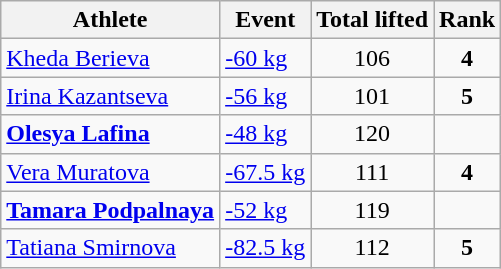<table class="wikitable">
<tr>
<th>Athlete</th>
<th>Event</th>
<th>Total lifted</th>
<th>Rank</th>
</tr>
<tr>
<td><a href='#'>Kheda Berieva</a></td>
<td><a href='#'>-60 kg</a></td>
<td align="center">106</td>
<td align="center"><strong>4</strong></td>
</tr>
<tr>
<td><a href='#'>Irina Kazantseva</a></td>
<td><a href='#'>-56 kg</a></td>
<td align="center">101</td>
<td align="center"><strong>5</strong></td>
</tr>
<tr>
<td><strong><a href='#'>Olesya Lafina</a></strong></td>
<td><a href='#'>-48 kg</a></td>
<td align="center">120</td>
<td align="center"></td>
</tr>
<tr>
<td><a href='#'>Vera Muratova</a></td>
<td><a href='#'>-67.5 kg</a></td>
<td align="center">111</td>
<td align="center"><strong>4</strong></td>
</tr>
<tr>
<td><strong><a href='#'>Tamara Podpalnaya</a></strong></td>
<td><a href='#'>-52 kg</a></td>
<td align="center">119</td>
<td align="center"></td>
</tr>
<tr>
<td><a href='#'>Tatiana Smirnova</a></td>
<td><a href='#'>-82.5 kg</a></td>
<td align="center">112</td>
<td align="center"><strong>5</strong></td>
</tr>
</table>
